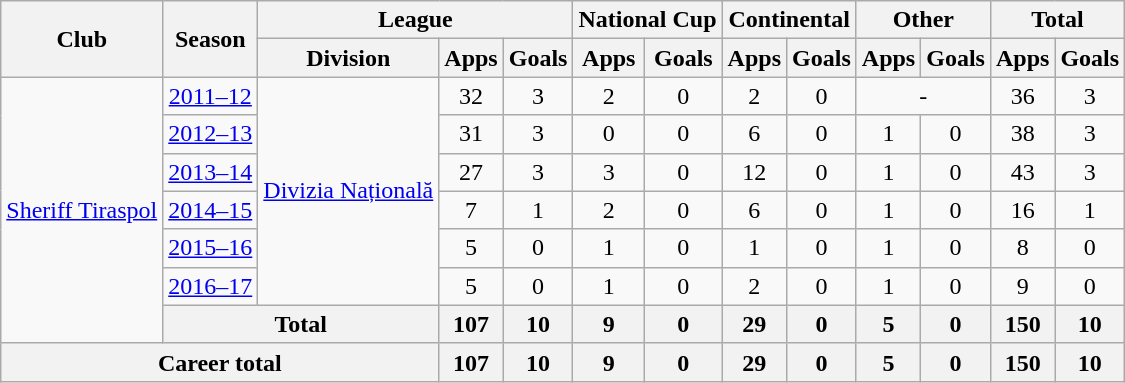<table class="wikitable" style="text-align: center;">
<tr>
<th rowspan="2">Club</th>
<th rowspan="2">Season</th>
<th colspan="3">League</th>
<th colspan="2">National Cup</th>
<th colspan="2">Continental</th>
<th colspan="2">Other</th>
<th colspan="2">Total</th>
</tr>
<tr>
<th>Division</th>
<th>Apps</th>
<th>Goals</th>
<th>Apps</th>
<th>Goals</th>
<th>Apps</th>
<th>Goals</th>
<th>Apps</th>
<th>Goals</th>
<th>Apps</th>
<th>Goals</th>
</tr>
<tr>
<td rowspan="7" valign="center"><a href='#'>Sheriff Tiraspol</a></td>
<td><a href='#'>2011–12</a></td>
<td rowspan="6" valign="center"><a href='#'>Divizia Națională</a></td>
<td>32</td>
<td>3</td>
<td>2</td>
<td>0</td>
<td>2</td>
<td>0</td>
<td colspan="2">-</td>
<td>36</td>
<td>3</td>
</tr>
<tr>
<td><a href='#'>2012–13</a></td>
<td>31</td>
<td>3</td>
<td>0</td>
<td>0</td>
<td>6</td>
<td>0</td>
<td>1</td>
<td>0</td>
<td>38</td>
<td>3</td>
</tr>
<tr>
<td><a href='#'>2013–14</a></td>
<td>27</td>
<td>3</td>
<td>3</td>
<td>0</td>
<td>12</td>
<td>0</td>
<td>1</td>
<td>0</td>
<td>43</td>
<td>3</td>
</tr>
<tr>
<td><a href='#'>2014–15</a></td>
<td>7</td>
<td>1</td>
<td>2</td>
<td>0</td>
<td>6</td>
<td>0</td>
<td>1</td>
<td>0</td>
<td>16</td>
<td>1</td>
</tr>
<tr>
<td><a href='#'>2015–16</a></td>
<td>5</td>
<td>0</td>
<td>1</td>
<td>0</td>
<td>1</td>
<td>0</td>
<td>1</td>
<td>0</td>
<td>8</td>
<td>0</td>
</tr>
<tr>
<td><a href='#'>2016–17</a></td>
<td>5</td>
<td>0</td>
<td>1</td>
<td>0</td>
<td>2</td>
<td>0</td>
<td>1</td>
<td>0</td>
<td>9</td>
<td>0</td>
</tr>
<tr>
<th colspan="2">Total</th>
<th>107</th>
<th>10</th>
<th>9</th>
<th>0</th>
<th>29</th>
<th>0</th>
<th>5</th>
<th>0</th>
<th>150</th>
<th>10</th>
</tr>
<tr>
<th colspan="3">Career total</th>
<th>107</th>
<th>10</th>
<th>9</th>
<th>0</th>
<th>29</th>
<th>0</th>
<th>5</th>
<th>0</th>
<th>150</th>
<th>10</th>
</tr>
</table>
